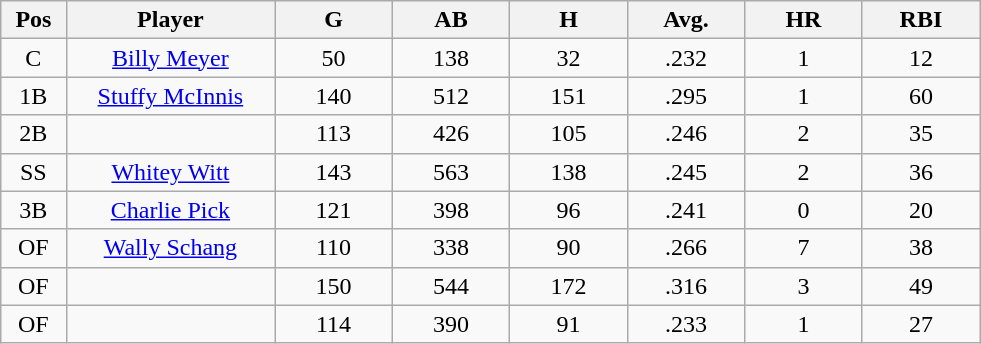<table class="wikitable sortable">
<tr>
<th bgcolor="#DDDDFF" width="5%">Pos</th>
<th bgcolor="#DDDDFF" width="16%">Player</th>
<th bgcolor="#DDDDFF" width="9%">G</th>
<th bgcolor="#DDDDFF" width="9%">AB</th>
<th bgcolor="#DDDDFF" width="9%">H</th>
<th bgcolor="#DDDDFF" width="9%">Avg.</th>
<th bgcolor="#DDDDFF" width="9%">HR</th>
<th bgcolor="#DDDDFF" width="9%">RBI</th>
</tr>
<tr align="center">
<td>C</td>
<td><a href='#'>Billy Meyer</a></td>
<td>50</td>
<td>138</td>
<td>32</td>
<td>.232</td>
<td>1</td>
<td>12</td>
</tr>
<tr align=center>
<td>1B</td>
<td><a href='#'>Stuffy McInnis</a></td>
<td>140</td>
<td>512</td>
<td>151</td>
<td>.295</td>
<td>1</td>
<td>60</td>
</tr>
<tr align=center>
<td>2B</td>
<td></td>
<td>113</td>
<td>426</td>
<td>105</td>
<td>.246</td>
<td>2</td>
<td>35</td>
</tr>
<tr align="center">
<td>SS</td>
<td><a href='#'>Whitey Witt</a></td>
<td>143</td>
<td>563</td>
<td>138</td>
<td>.245</td>
<td>2</td>
<td>36</td>
</tr>
<tr align=center>
<td>3B</td>
<td><a href='#'>Charlie Pick</a></td>
<td>121</td>
<td>398</td>
<td>96</td>
<td>.241</td>
<td>0</td>
<td>20</td>
</tr>
<tr align=center>
<td>OF</td>
<td><a href='#'>Wally Schang</a></td>
<td>110</td>
<td>338</td>
<td>90</td>
<td>.266</td>
<td>7</td>
<td>38</td>
</tr>
<tr align=center>
<td>OF</td>
<td></td>
<td>150</td>
<td>544</td>
<td>172</td>
<td>.316</td>
<td>3</td>
<td>49</td>
</tr>
<tr align="center">
<td>OF</td>
<td></td>
<td>114</td>
<td>390</td>
<td>91</td>
<td>.233</td>
<td>1</td>
<td>27</td>
</tr>
</table>
